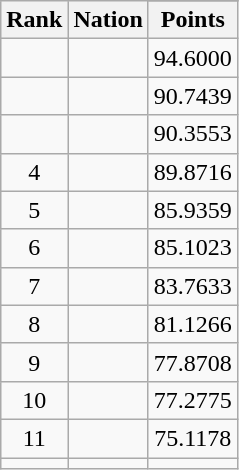<table class="wikitable sortable" style="text-align:center">
<tr>
<th rowspan=2>Rank</th>
<th rowspan=2>Nation</th>
</tr>
<tr>
<th>Points</th>
</tr>
<tr>
<td></td>
<td align=left></td>
<td>94.6000</td>
</tr>
<tr>
<td></td>
<td align=left></td>
<td>90.7439</td>
</tr>
<tr>
<td></td>
<td align=left></td>
<td>90.3553</td>
</tr>
<tr>
<td>4</td>
<td align=left></td>
<td>89.8716</td>
</tr>
<tr>
<td>5</td>
<td align=left></td>
<td>85.9359</td>
</tr>
<tr>
<td>6</td>
<td align=left></td>
<td>85.1023</td>
</tr>
<tr>
<td>7</td>
<td align=left></td>
<td>83.7633</td>
</tr>
<tr>
<td>8</td>
<td align=left></td>
<td>81.1266</td>
</tr>
<tr>
<td>9</td>
<td align=left></td>
<td>77.8708</td>
</tr>
<tr>
<td>10</td>
<td align=left></td>
<td>77.2775</td>
</tr>
<tr>
<td>11</td>
<td align=left></td>
<td>75.1178</td>
</tr>
<tr>
<td></td>
<td align=left></td>
<td></td>
</tr>
</table>
